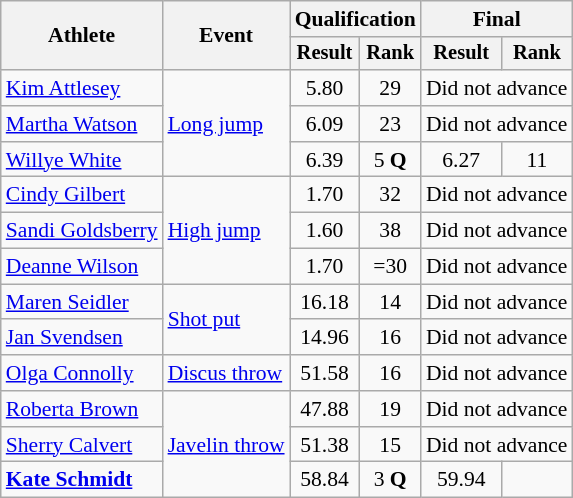<table class=wikitable style=font-size:90%;text-align:center>
<tr>
<th rowspan=2>Athlete</th>
<th rowspan=2>Event</th>
<th colspan=2>Qualification</th>
<th colspan=2>Final</th>
</tr>
<tr style=font-size:95%>
<th>Result</th>
<th>Rank</th>
<th>Result</th>
<th>Rank</th>
</tr>
<tr>
<td align=left><a href='#'>Kim Attlesey</a></td>
<td align=left rowspan=3><a href='#'>Long jump</a></td>
<td>5.80</td>
<td>29</td>
<td colspan=2>Did not advance</td>
</tr>
<tr>
<td align=left><a href='#'>Martha Watson</a></td>
<td>6.09</td>
<td>23</td>
<td colspan=2>Did not advance</td>
</tr>
<tr>
<td align=left><a href='#'>Willye White</a></td>
<td>6.39</td>
<td>5 <strong>Q</strong></td>
<td>6.27</td>
<td>11</td>
</tr>
<tr>
<td align=left><a href='#'>Cindy Gilbert</a></td>
<td align=left rowspan=3><a href='#'>High jump</a></td>
<td>1.70</td>
<td>32</td>
<td colspan=2>Did not advance</td>
</tr>
<tr>
<td align=left><a href='#'>Sandi Goldsberry</a></td>
<td>1.60</td>
<td>38</td>
<td colspan=2>Did not advance</td>
</tr>
<tr>
<td align=left><a href='#'>Deanne Wilson</a></td>
<td>1.70</td>
<td>=30</td>
<td colspan=2>Did not advance</td>
</tr>
<tr>
<td align=left><a href='#'>Maren Seidler</a></td>
<td align=left rowspan=2><a href='#'>Shot put</a></td>
<td>16.18</td>
<td>14</td>
<td colspan=2>Did not advance</td>
</tr>
<tr>
<td align=left><a href='#'>Jan Svendsen</a></td>
<td>14.96</td>
<td>16</td>
<td colspan=2>Did not advance</td>
</tr>
<tr>
<td align=left><a href='#'>Olga Connolly</a></td>
<td align=left><a href='#'>Discus throw</a></td>
<td>51.58</td>
<td>16</td>
<td colspan=2>Did not advance</td>
</tr>
<tr>
<td align=left><a href='#'>Roberta Brown</a></td>
<td align=left rowspan=3><a href='#'>Javelin throw</a></td>
<td>47.88</td>
<td>19</td>
<td colspan=2>Did not advance</td>
</tr>
<tr>
<td align=left><a href='#'>Sherry Calvert</a></td>
<td>51.38</td>
<td>15</td>
<td colspan=2>Did not advance</td>
</tr>
<tr>
<td align=left><strong><a href='#'>Kate Schmidt</a></strong></td>
<td>58.84</td>
<td>3 <strong>Q</strong></td>
<td>59.94</td>
<td></td>
</tr>
</table>
